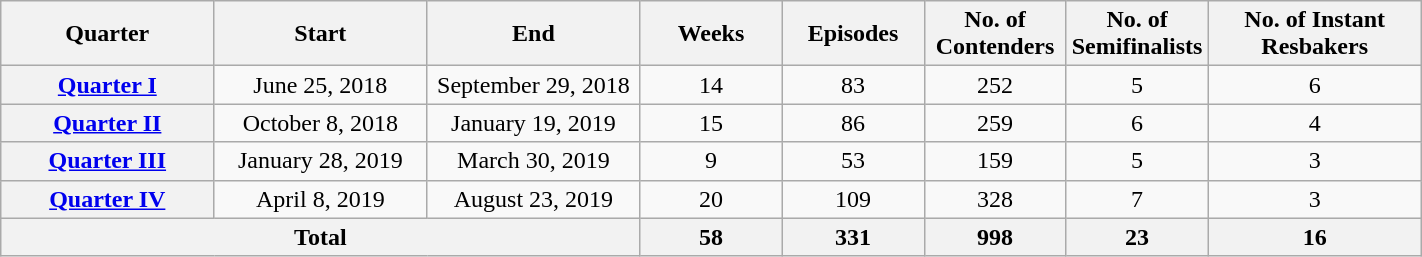<table class="wikitable" style="width:75%; text-align:center;">
<tr>
<th width="15%">Quarter</th>
<th width="15%">Start</th>
<th width="15%">End</th>
<th width="10%">Weeks</th>
<th width="10%">Episodes</th>
<th width="10%">No. of Contenders</th>
<th width="10%">No. of Semifinalists</th>
<th>No. of Instant Resbakers</th>
</tr>
<tr>
<th><a href='#'>Quarter I</a></th>
<td>June 25, 2018</td>
<td>September 29, 2018</td>
<td>14</td>
<td>83</td>
<td>252</td>
<td>5</td>
<td>6</td>
</tr>
<tr>
<th><a href='#'>Quarter II</a></th>
<td>October 8, 2018</td>
<td>January 19, 2019</td>
<td>15</td>
<td>86</td>
<td>259</td>
<td>6</td>
<td>4</td>
</tr>
<tr>
<th><a href='#'>Quarter III</a></th>
<td>January 28, 2019</td>
<td>March 30, 2019</td>
<td>9</td>
<td>53</td>
<td>159</td>
<td>5</td>
<td>3</td>
</tr>
<tr>
<th><a href='#'>Quarter IV</a></th>
<td>April 8, 2019</td>
<td>August 23, 2019</td>
<td>20</td>
<td>109</td>
<td>328</td>
<td>7</td>
<td>3</td>
</tr>
<tr>
<th colspan="3">Total</th>
<th>58</th>
<th>331</th>
<th>998</th>
<th>23</th>
<th>16</th>
</tr>
</table>
